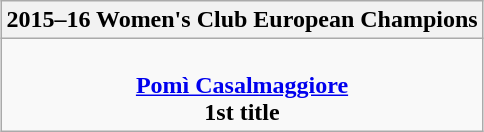<table class=wikitable style="text-align:center; margin:auto">
<tr>
<th>2015–16 Women's Club European Champions</th>
</tr>
<tr>
<td><br> <strong><a href='#'>Pomì Casalmaggiore</a></strong><br> <strong>1st title</strong></td>
</tr>
</table>
